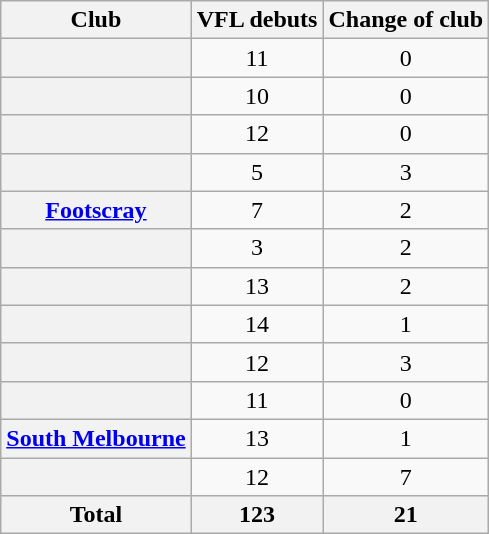<table class="wikitable plainrowheaders sortable" style="text-align:center;">
<tr>
<th scope="col">Club</th>
<th scope="col">VFL debuts</th>
<th scope="col">Change of club</th>
</tr>
<tr>
<th scope="row"></th>
<td>11</td>
<td>0</td>
</tr>
<tr>
<th scope="row"></th>
<td>10</td>
<td>0</td>
</tr>
<tr>
<th scope="row"></th>
<td>12</td>
<td>0</td>
</tr>
<tr>
<th scope="row"></th>
<td>5</td>
<td>3</td>
</tr>
<tr>
<th scope="row"><a href='#'>Footscray</a></th>
<td>7</td>
<td>2</td>
</tr>
<tr>
<th scope="row"></th>
<td>3</td>
<td>2</td>
</tr>
<tr>
<th scope="row"></th>
<td>13</td>
<td>2</td>
</tr>
<tr>
<th scope="row"></th>
<td>14</td>
<td>1</td>
</tr>
<tr>
<th scope="row"></th>
<td>12</td>
<td>3</td>
</tr>
<tr>
<th scope="row"></th>
<td>11</td>
<td>0</td>
</tr>
<tr>
<th scope="row"><a href='#'>South Melbourne</a></th>
<td>13</td>
<td>1</td>
</tr>
<tr>
<th scope="row"></th>
<td>12</td>
<td>7</td>
</tr>
<tr class="sortbottom">
<th>Total</th>
<th>123</th>
<th>21</th>
</tr>
</table>
